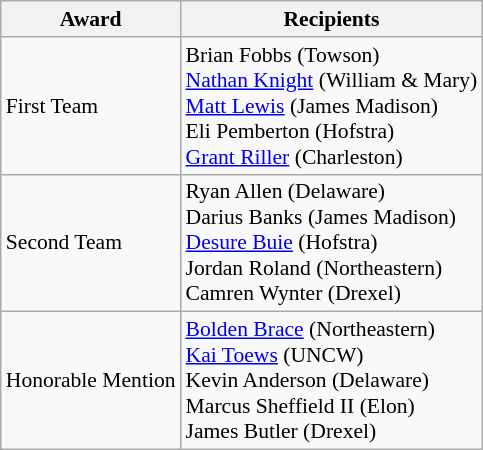<table class="wikitable" style="white-space:nowrap; font-size:90%;">
<tr>
<th>Award</th>
<th>Recipients</th>
</tr>
<tr>
<td>First Team</td>
<td>Brian Fobbs (Towson)<br> <a href='#'>Nathan Knight</a> (William & Mary)<br> <a href='#'>Matt Lewis</a> (James Madison)<br> Eli Pemberton (Hofstra)<br> <a href='#'>Grant Riller</a> (Charleston)</td>
</tr>
<tr>
<td>Second Team</td>
<td>Ryan Allen (Delaware)<br> Darius Banks (James Madison)<br> <a href='#'>Desure Buie</a> (Hofstra)<br> Jordan Roland (Northeastern)<br> Camren Wynter (Drexel)</td>
</tr>
<tr>
<td>Honorable Mention</td>
<td><a href='#'>Bolden Brace</a> (Northeastern)<br> <a href='#'>Kai Toews</a> (UNCW)<br> Kevin Anderson (Delaware)<br> Marcus Sheffield II (Elon)<br> James Butler (Drexel)</td>
</tr>
</table>
